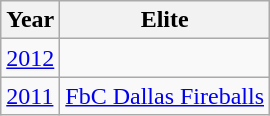<table class="wikitable">
<tr>
<th>Year</th>
<th>Elite</th>
</tr>
<tr>
<td><a href='#'>2012</a></td>
<td></td>
</tr>
<tr>
<td><a href='#'>2011</a></td>
<td> <a href='#'>FbC Dallas Fireballs</a></td>
</tr>
</table>
